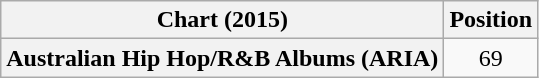<table class="wikitable plainrowheaders" style="text-align:center">
<tr>
<th>Chart (2015)</th>
<th>Position</th>
</tr>
<tr>
<th scope="row">Australian Hip Hop/R&B Albums (ARIA)</th>
<td style="text-align:center;">69</td>
</tr>
</table>
